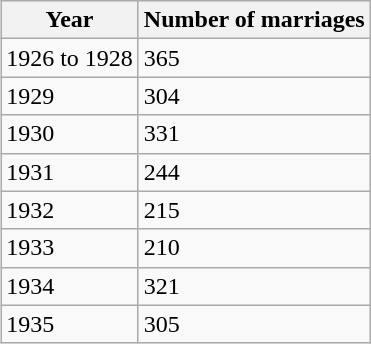<table border="1" class="wikitable" style="float: right;" padding="5">
<tr>
<th>Year</th>
<th>Number of marriages</th>
</tr>
<tr>
<td>1926 to 1928</td>
<td>365</td>
</tr>
<tr>
<td>1929</td>
<td>304</td>
</tr>
<tr>
<td>1930</td>
<td>331</td>
</tr>
<tr>
<td>1931</td>
<td>244</td>
</tr>
<tr>
<td>1932</td>
<td>215</td>
</tr>
<tr>
<td>1933</td>
<td>210</td>
</tr>
<tr>
<td>1934</td>
<td>321</td>
</tr>
<tr>
<td>1935</td>
<td>305</td>
</tr>
</table>
